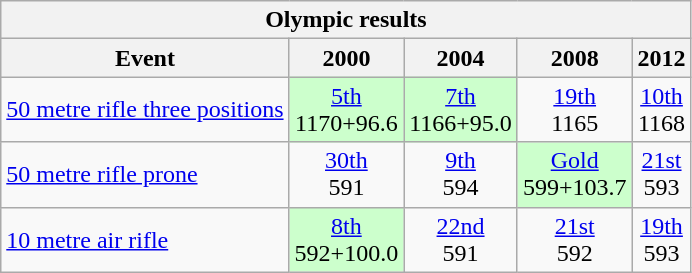<table class="wikitable" style="text-align: center">
<tr>
<th colspan=5>Olympic results</th>
</tr>
<tr>
<th>Event</th>
<th>2000</th>
<th>2004</th>
<th>2008</th>
<th>2012</th>
</tr>
<tr>
<td align=left><a href='#'>50 metre rifle three positions</a></td>
<td style="background: #ccffcc"><a href='#'>5th</a><br>1170+96.6</td>
<td style="background: #ccffcc"><a href='#'>7th</a><br>1166+95.0</td>
<td><a href='#'>19th</a><br>1165</td>
<td><a href='#'>10th</a><br>1168</td>
</tr>
<tr>
<td align=left><a href='#'>50 metre rifle prone</a></td>
<td><a href='#'>30th</a><br>591</td>
<td><a href='#'>9th</a><br>594</td>
<td style="background: #ccffcc"> <a href='#'>Gold</a><br>599+103.7</td>
<td><a href='#'>21st</a><br>593</td>
</tr>
<tr>
<td align=left><a href='#'>10 metre air rifle</a></td>
<td style="background: #ccffcc"><a href='#'>8th</a><br>592+100.0</td>
<td><a href='#'>22nd</a><br>591</td>
<td><a href='#'>21st</a><br>592</td>
<td><a href='#'>19th</a><br>593</td>
</tr>
</table>
